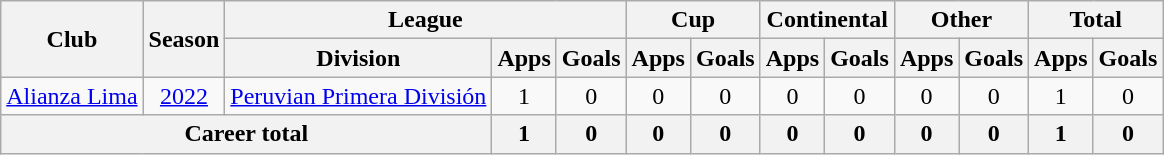<table class="wikitable" style="text-align: center">
<tr>
<th rowspan="2">Club</th>
<th rowspan="2">Season</th>
<th colspan="3">League</th>
<th colspan="2">Cup</th>
<th colspan="2">Continental</th>
<th colspan="2">Other</th>
<th colspan="2">Total</th>
</tr>
<tr>
<th>Division</th>
<th>Apps</th>
<th>Goals</th>
<th>Apps</th>
<th>Goals</th>
<th>Apps</th>
<th>Goals</th>
<th>Apps</th>
<th>Goals</th>
<th>Apps</th>
<th>Goals</th>
</tr>
<tr>
<td><a href='#'>Alianza Lima</a></td>
<td><a href='#'>2022</a></td>
<td><a href='#'>Peruvian Primera División</a></td>
<td>1</td>
<td>0</td>
<td>0</td>
<td>0</td>
<td>0</td>
<td>0</td>
<td>0</td>
<td>0</td>
<td>1</td>
<td>0</td>
</tr>
<tr>
<th colspan="3"><strong>Career total</strong></th>
<th>1</th>
<th>0</th>
<th>0</th>
<th>0</th>
<th>0</th>
<th>0</th>
<th>0</th>
<th>0</th>
<th>1</th>
<th>0</th>
</tr>
</table>
